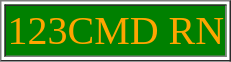<table border="1">
<tr size="45"  style="font-size:20pt; text-align:center; color:orange;">
<td style="background:green; ">123CMD RN</td>
</tr>
</table>
